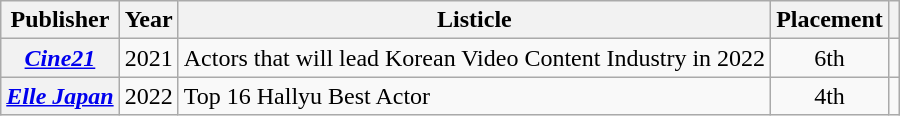<table class="wikitable plainrowheaders sortable" style="text-align:center">
<tr>
<th scope="col">Publisher</th>
<th scope="col">Year</th>
<th scope="col">Listicle</th>
<th scope="col">Placement</th>
<th scope="col" class="unsortable"></th>
</tr>
<tr>
<th scope="row"><em><a href='#'>Cine21</a></em></th>
<td>2021</td>
<td style="text-align:left">Actors that will lead Korean Video Content Industry in 2022</td>
<td>6th</td>
<td></td>
</tr>
<tr>
<th scope="row"><em><a href='#'>Elle Japan</a></em></th>
<td>2022</td>
<td style="text-align:left">Top 16 Hallyu Best Actor</td>
<td>4th</td>
<td></td>
</tr>
</table>
